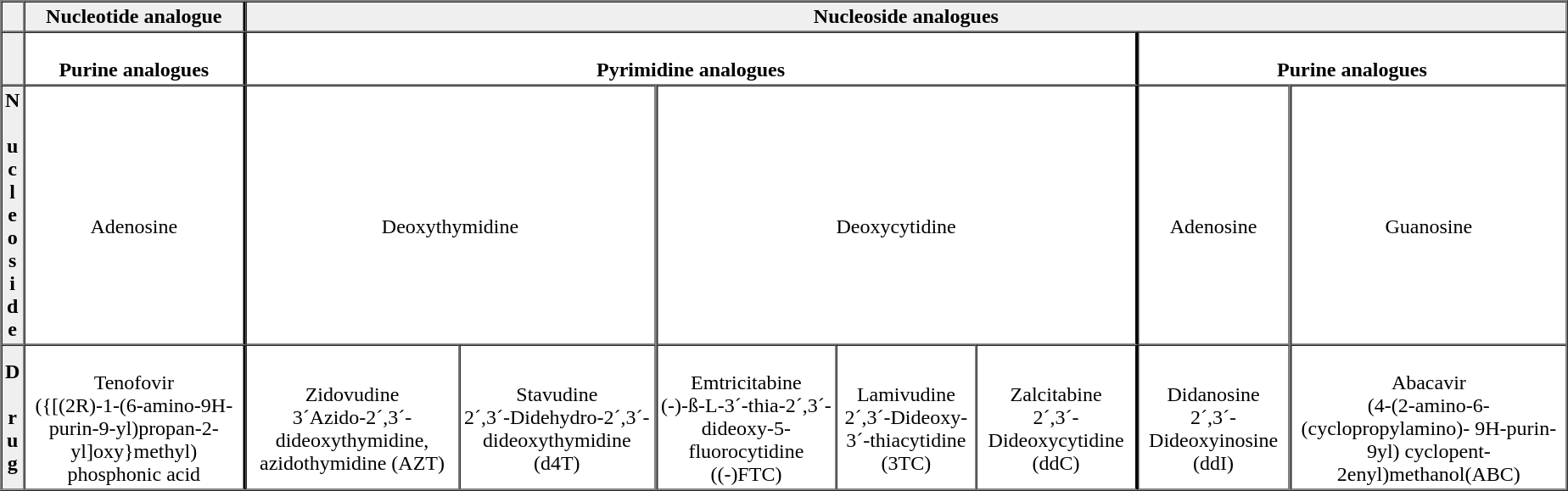<table border="1" cellpadding="2" cellspacing="0" align="right" style="margin-left:2em">
<tr align="center">
<td style="background: #efefef;"></td>
<th style="background: #efefef; border-right: 2px solid black">Nucleotide analogue</th>
<th colspan="7" style="background: #efefef;">Nucleoside analogues</th>
</tr>
<tr>
<th style="background: #efefef;"></th>
<th style="text-align: center; border-right: 2px solid black;"><br>Purine analogues <br></th>
<th colspan="5" style="text-align: center; border-right: 2px solid black;"> <br>Pyrimidine analogues<br></th>
<th colspan="2" style="text-align: center;"><br>Purine analogues</th>
</tr>
<tr>
<th style="background: #efefef;">N<br><br>u<br>
c<br>
l<br>
e<br>
o<br>
s<br>
i<br>
d<br>
e</th>
<td style="text-align: center; border-right: 2px solid black;"><br>Adenosine</td>
<td colspan="2" style="text-align: center; border-right: 2px solid grey;"><br>Deoxythymidine</td>
<td colspan="3" style="text-align: center; border-right: 2px solid black;"><br>Deoxycytidine</td>
<td style="text-align: center; border-right: 2px solid grey;"><br>Adenosine</td>
<td style="text-align: center;"><br>Guanosine</td>
</tr>
<tr>
<th style="background: #efefef;">D<br><br>r<br>
u<br>
g</th>
<td style="text-align: center; border-right: 2px solid black;"><br>Tenofovir<br>({[(2R)-1-(6-amino-9H- purin-9-yl)propan-2-yl]oxy}methyl) phosphonic acid</td>
<td style="text-align: center;"><br>Zidovudine<br>3´Azido-2´,3´-dideoxythymidine, azidothymidine (AZT)</td>
<td style="text-align: center; border-right: 2px solid grey;"><br>Stavudine<br>2´,3´-Didehydro-2´,3´-dideoxythymidine (d4T)</td>
<td style="text-align: center;"><br>Emtricitabine<br>(-)-ß-L-3´-thia-2´,3´-dideoxy-5-fluorocytidine ((-)FTC)</td>
<td style="text-align: center;"><br>Lamivudine<br>2´,3´-Dideoxy-3´-thiacytidine (3TC)</td>
<td style="text-align: center; border-right: 2px solid black;"><br>Zalcitabine<br>2´,3´-Dideoxycytidine (ddC)</td>
<td style="text-align: center; border-right: 2px solid grey;"><br>Didanosine<br>2´,3´-Dideoxyinosine (ddI)</td>
<td style="text-align: center;"><br>Abacavir<br>(4-(2-amino-6-(cyclopropylamino)- 9H-purin-9yl) cyclopent-2enyl)methanol(ABC)</td>
</tr>
</table>
